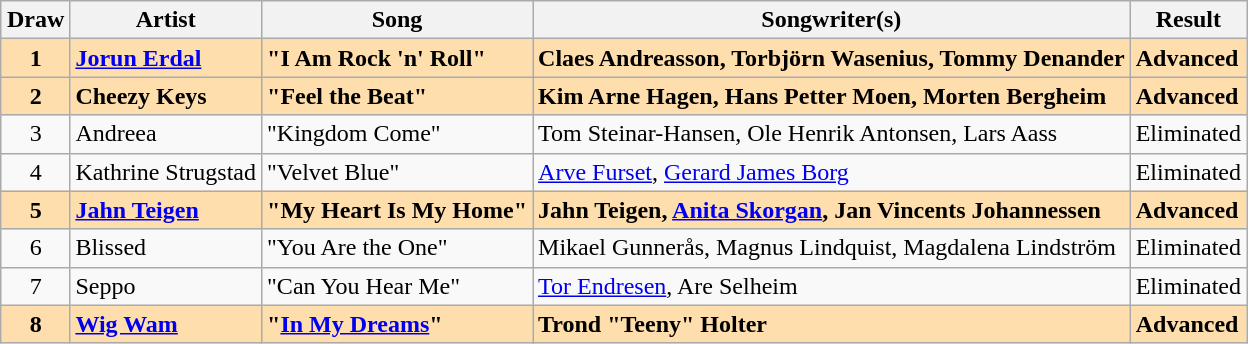<table class="sortable wikitable" style="margin: 1em auto 1em auto; text-align:center">
<tr>
<th>Draw</th>
<th>Artist</th>
<th>Song</th>
<th>Songwriter(s)</th>
<th>Result</th>
</tr>
<tr style="font-weight:bold; background:navajowhite;">
<td>1</td>
<td align="left"><a href='#'>Jorun Erdal</a></td>
<td align="left">"I Am Rock 'n' Roll"</td>
<td align="left">Claes Andreasson, Torbjörn Wasenius, Tommy Denander</td>
<td align="left">Advanced</td>
</tr>
<tr style="font-weight:bold; background:navajowhite;">
<td>2</td>
<td align="left">Cheezy Keys</td>
<td align="left">"Feel the Beat"</td>
<td align="left">Kim Arne Hagen, Hans Petter Moen, Morten Bergheim</td>
<td align="left">Advanced</td>
</tr>
<tr>
<td>3</td>
<td align="left">Andreea</td>
<td align="left">"Kingdom Come"</td>
<td align="left">Tom Steinar-Hansen, Ole Henrik Antonsen, Lars Aass</td>
<td align="left">Eliminated</td>
</tr>
<tr>
<td>4</td>
<td align="left">Kathrine Strugstad</td>
<td align="left">"Velvet Blue"</td>
<td align="left"><a href='#'>Arve Furset</a>, <a href='#'>Gerard James Borg</a></td>
<td align="left">Eliminated</td>
</tr>
<tr style="font-weight:bold; background:navajowhite;">
<td>5</td>
<td align="left"><a href='#'>Jahn Teigen</a></td>
<td align="left">"My Heart Is My Home"</td>
<td align="left">Jahn Teigen, <a href='#'>Anita Skorgan</a>, Jan Vincents Johannessen</td>
<td align="left">Advanced</td>
</tr>
<tr>
<td>6</td>
<td align="left">Blissed</td>
<td align="left">"You Are the One"</td>
<td align="left">Mikael Gunnerås, Magnus Lindquist, Magdalena Lindström</td>
<td align="left">Eliminated</td>
</tr>
<tr>
<td>7</td>
<td align="left">Seppo</td>
<td align="left">"Can You Hear Me"</td>
<td align="left"><a href='#'>Tor Endresen</a>, Are Selheim</td>
<td align="left">Eliminated</td>
</tr>
<tr style="font-weight:bold; background:navajowhite;">
<td>8</td>
<td align="left"><a href='#'>Wig Wam</a></td>
<td align="left">"<a href='#'>In My Dreams</a>"</td>
<td align="left">Trond "Teeny" Holter</td>
<td align="left">Advanced</td>
</tr>
</table>
